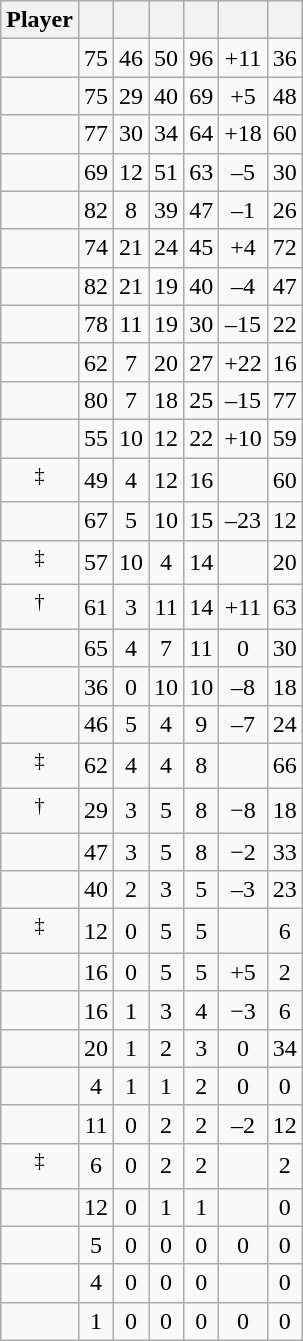<table class="wikitable sortable" style="text-align:center;">
<tr>
<th>Player</th>
<th></th>
<th></th>
<th></th>
<th></th>
<th data-sort-type="number"></th>
<th></th>
</tr>
<tr>
<td></td>
<td>75</td>
<td>46</td>
<td>50</td>
<td>96</td>
<td>+11</td>
<td>36</td>
</tr>
<tr>
<td></td>
<td>75</td>
<td>29</td>
<td>40</td>
<td>69</td>
<td>+5</td>
<td>48</td>
</tr>
<tr>
<td></td>
<td>77</td>
<td>30</td>
<td>34</td>
<td>64</td>
<td>+18</td>
<td>60</td>
</tr>
<tr>
<td></td>
<td>69</td>
<td>12</td>
<td>51</td>
<td>63</td>
<td>–5</td>
<td>30</td>
</tr>
<tr>
<td></td>
<td>82</td>
<td>8</td>
<td>39</td>
<td>47</td>
<td>–1</td>
<td>26</td>
</tr>
<tr>
<td></td>
<td>74</td>
<td>21</td>
<td>24</td>
<td>45</td>
<td>+4</td>
<td>72</td>
</tr>
<tr>
<td></td>
<td>82</td>
<td>21</td>
<td>19</td>
<td>40</td>
<td>–4</td>
<td>47</td>
</tr>
<tr>
<td></td>
<td>78</td>
<td>11</td>
<td>19</td>
<td>30</td>
<td>–15</td>
<td>22</td>
</tr>
<tr>
<td></td>
<td>62</td>
<td>7</td>
<td>20</td>
<td>27</td>
<td>+22</td>
<td>16</td>
</tr>
<tr>
<td></td>
<td>80</td>
<td>7</td>
<td>18</td>
<td>25</td>
<td>–15</td>
<td>77</td>
</tr>
<tr>
<td></td>
<td>55</td>
<td>10</td>
<td>12</td>
<td>22</td>
<td>+10</td>
<td>59</td>
</tr>
<tr>
<td><sup>‡</sup></td>
<td>49</td>
<td>4</td>
<td>12</td>
<td>16</td>
<td></td>
<td>60</td>
</tr>
<tr>
<td></td>
<td>67</td>
<td>5</td>
<td>10</td>
<td>15</td>
<td>–23</td>
<td>12</td>
</tr>
<tr>
<td><sup>‡</sup></td>
<td>57</td>
<td>10</td>
<td>4</td>
<td>14</td>
<td></td>
<td>20</td>
</tr>
<tr>
<td><sup>†</sup></td>
<td>61</td>
<td>3</td>
<td>11</td>
<td>14</td>
<td>+11</td>
<td>63</td>
</tr>
<tr>
<td></td>
<td>65</td>
<td>4</td>
<td>7</td>
<td>11</td>
<td>0</td>
<td>30</td>
</tr>
<tr>
<td></td>
<td>36</td>
<td>0</td>
<td>10</td>
<td>10</td>
<td>–8</td>
<td>18</td>
</tr>
<tr>
<td></td>
<td>46</td>
<td>5</td>
<td>4</td>
<td>9</td>
<td>–7</td>
<td>24</td>
</tr>
<tr>
<td><sup>‡</sup></td>
<td>62</td>
<td>4</td>
<td>4</td>
<td>8</td>
<td></td>
<td>66</td>
</tr>
<tr>
<td><sup>†</sup></td>
<td>29</td>
<td>3</td>
<td>5</td>
<td>8</td>
<td>−8</td>
<td>18</td>
</tr>
<tr>
<td></td>
<td>47</td>
<td>3</td>
<td>5</td>
<td>8</td>
<td>−2</td>
<td>33</td>
</tr>
<tr>
<td></td>
<td>40</td>
<td>2</td>
<td>3</td>
<td>5</td>
<td>–3</td>
<td>23</td>
</tr>
<tr>
<td><sup>‡</sup></td>
<td>12</td>
<td>0</td>
<td>5</td>
<td>5</td>
<td></td>
<td>6</td>
</tr>
<tr>
<td></td>
<td>16</td>
<td>0</td>
<td>5</td>
<td>5</td>
<td>+5</td>
<td>2</td>
</tr>
<tr>
<td></td>
<td>16</td>
<td>1</td>
<td>3</td>
<td>4</td>
<td>−3</td>
<td>6</td>
</tr>
<tr>
<td></td>
<td>20</td>
<td>1</td>
<td>2</td>
<td>3</td>
<td>0</td>
<td>34</td>
</tr>
<tr>
<td></td>
<td>4</td>
<td>1</td>
<td>1</td>
<td>2</td>
<td>0</td>
<td>0</td>
</tr>
<tr>
<td></td>
<td>11</td>
<td>0</td>
<td>2</td>
<td>2</td>
<td>–2</td>
<td>12</td>
</tr>
<tr>
<td><sup>‡</sup></td>
<td>6</td>
<td>0</td>
<td>2</td>
<td>2</td>
<td></td>
<td>2</td>
</tr>
<tr>
<td></td>
<td>12</td>
<td>0</td>
<td>1</td>
<td>1</td>
<td></td>
<td>0</td>
</tr>
<tr>
<td></td>
<td>5</td>
<td>0</td>
<td>0</td>
<td>0</td>
<td>0</td>
<td>0</td>
</tr>
<tr>
<td></td>
<td>4</td>
<td>0</td>
<td>0</td>
<td>0</td>
<td></td>
<td>0</td>
</tr>
<tr>
<td></td>
<td>1</td>
<td>0</td>
<td>0</td>
<td>0</td>
<td>0</td>
<td>0</td>
</tr>
</table>
